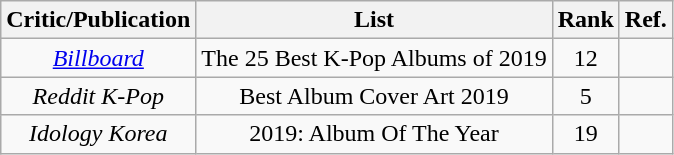<table class="sortable wikitable">
<tr>
<th>Critic/Publication</th>
<th>List</th>
<th>Rank</th>
<th>Ref.</th>
</tr>
<tr>
<td align="center"><em><a href='#'>Billboard</a></em></td>
<td align="center">The 25 Best K-Pop Albums of 2019</td>
<td align="center">12</td>
<td align="center"></td>
</tr>
<tr>
<td align="center"><em>Reddit K-Pop</em></td>
<td align="center">Best Album Cover Art 2019</td>
<td align="center">5</td>
<td align="center"></td>
</tr>
<tr>
<td align="center"><em>Idology Korea</em></td>
<td align="center">2019: Album Of The Year</td>
<td align="center">19</td>
<td align="center"></td>
</tr>
</table>
